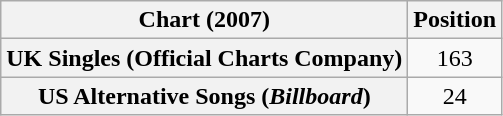<table class="wikitable sortable plainrowheaders" style="text-align:center">
<tr>
<th scope="col">Chart (2007)</th>
<th scope="col">Position</th>
</tr>
<tr>
<th scope="row">UK Singles (Official Charts Company)</th>
<td>163</td>
</tr>
<tr>
<th scope="row">US Alternative Songs (<em>Billboard</em>)</th>
<td>24</td>
</tr>
</table>
